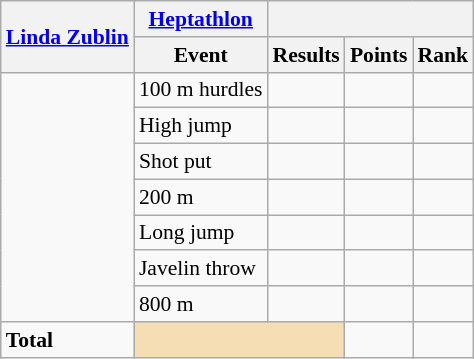<table class=wikitable style="font-size:90%;">
<tr>
<th rowspan="2"><a href='#'>Linda Zublin</a></th>
<th><a href='#'>Heptathlon</a></th>
<th colspan="3"></th>
</tr>
<tr>
<th>Event</th>
<th>Results</th>
<th>Points</th>
<th>Rank</th>
</tr>
<tr style="border-top: single;">
<td rowspan="7"></td>
<td>100 m hurdles</td>
<td align=center></td>
<td align=center></td>
<td align=center></td>
</tr>
<tr>
<td>High jump</td>
<td align=center></td>
<td align=center></td>
<td align=center></td>
</tr>
<tr>
<td>Shot put</td>
<td align=center></td>
<td align=center></td>
<td align=center></td>
</tr>
<tr>
<td>200 m</td>
<td align=center></td>
<td align=center></td>
<td align=center></td>
</tr>
<tr>
<td>Long jump</td>
<td align=center></td>
<td align=center></td>
<td align=center></td>
</tr>
<tr>
<td>Javelin throw</td>
<td align=center></td>
<td align=center></td>
<td align=center></td>
</tr>
<tr>
<td>800 m</td>
<td align=center></td>
<td align=center></td>
<td align=center></td>
</tr>
<tr style="border-top: single;">
<td><strong>Total</strong></td>
<td colspan="2" style="background:wheat;"></td>
<td align=center></td>
<td align=center></td>
</tr>
</table>
